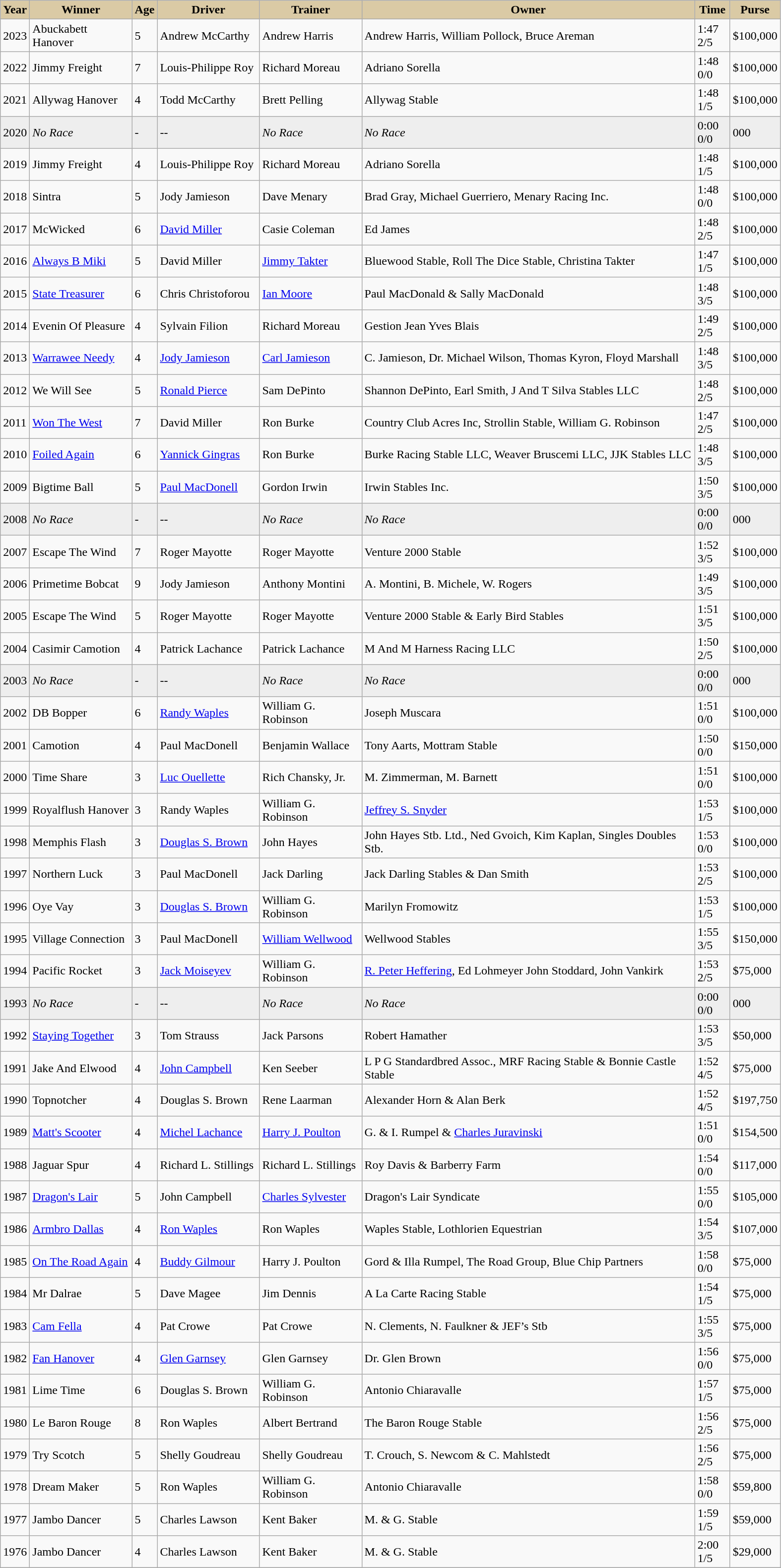<table class="wikitable sortable">
<tr>
<th style="background-color:#DACAA5; width:25px">Year<br></th>
<th style="background-color:#DACAA5; width:130px">Winner<br></th>
<th style="background-color:#DACAA5; width:25px">Age<br></th>
<th style="background-color:#DACAA5; width:130px">Driver<br></th>
<th style="background-color:#DACAA5; width:130px">Trainer<br></th>
<th style="background-color:#DACAA5; width:440px">Owner<br></th>
<th style="background-color:#DACAA5; width:40px">Time <br></th>
<th style="background-color:#DACAA5; width:40px">Purse<br></th>
</tr>
<tr>
<td>2023</td>
<td>Abuckabett Hanover</td>
<td>5</td>
<td>Andrew McCarthy</td>
<td>Andrew Harris</td>
<td>Andrew Harris, William Pollock, Bruce Areman</td>
<td>1:47 2/5</td>
<td>$100,000</td>
</tr>
<tr>
<td>2022</td>
<td>Jimmy Freight</td>
<td>7</td>
<td>Louis-Philippe Roy</td>
<td>Richard Moreau</td>
<td>Adriano Sorella</td>
<td>1:48 0/0</td>
<td>$100,000</td>
</tr>
<tr>
<td>2021</td>
<td>Allywag Hanover</td>
<td>4</td>
<td>Todd McCarthy</td>
<td>Brett Pelling</td>
<td>Allywag Stable</td>
<td>1:48 1/5</td>
<td>$100,000</td>
</tr>
<tr bgcolor="#eeeeee">
<td>2020</td>
<td><em>No Race</em></td>
<td>-</td>
<td>--</td>
<td><em>No Race</em></td>
<td><em>No Race</em></td>
<td>0:00 0/0</td>
<td>000</td>
</tr>
<tr>
<td>2019</td>
<td>Jimmy Freight</td>
<td>4</td>
<td>Louis-Philippe Roy</td>
<td>Richard Moreau</td>
<td>Adriano Sorella</td>
<td>1:48 1/5</td>
<td>$100,000</td>
</tr>
<tr>
<td>2018</td>
<td>Sintra</td>
<td>5</td>
<td>Jody Jamieson</td>
<td>Dave Menary</td>
<td>Brad Gray, Michael Guerriero, Menary Racing Inc.</td>
<td>1:48 0/0</td>
<td>$100,000</td>
</tr>
<tr>
<td>2017</td>
<td>McWicked</td>
<td>6</td>
<td><a href='#'>David Miller</a></td>
<td>Casie Coleman</td>
<td>Ed James</td>
<td>1:48 2/5</td>
<td>$100,000</td>
</tr>
<tr>
<td>2016</td>
<td><a href='#'>Always B Miki</a></td>
<td>5</td>
<td>David Miller</td>
<td><a href='#'>Jimmy Takter</a></td>
<td>Bluewood Stable, Roll The Dice Stable, Christina Takter</td>
<td>1:47 1/5</td>
<td>$100,000</td>
</tr>
<tr>
<td>2015</td>
<td><a href='#'>State Treasurer</a></td>
<td>6</td>
<td>Chris Christoforou</td>
<td><a href='#'>Ian Moore</a></td>
<td>Paul MacDonald & Sally MacDonald</td>
<td>1:48 3/5</td>
<td>$100,000</td>
</tr>
<tr>
<td>2014</td>
<td>Evenin Of Pleasure</td>
<td>4</td>
<td>Sylvain Filion</td>
<td>Richard Moreau</td>
<td>Gestion Jean Yves Blais</td>
<td>1:49 2/5</td>
<td>$100,000</td>
</tr>
<tr>
<td>2013</td>
<td><a href='#'>Warrawee Needy</a></td>
<td>4</td>
<td><a href='#'>Jody Jamieson</a></td>
<td><a href='#'>Carl Jamieson</a></td>
<td>C. Jamieson, Dr. Michael Wilson, Thomas Kyron, Floyd Marshall</td>
<td>1:48 3/5</td>
<td>$100,000</td>
</tr>
<tr>
<td>2012</td>
<td>We Will See</td>
<td>5</td>
<td><a href='#'>Ronald Pierce</a></td>
<td>Sam DePinto</td>
<td>Shannon DePinto, Earl Smith, J And T Silva Stables LLC</td>
<td>1:48 2/5</td>
<td>$100,000</td>
</tr>
<tr>
<td>2011</td>
<td><a href='#'>Won The West</a></td>
<td>7</td>
<td>David Miller</td>
<td>Ron Burke</td>
<td>Country Club Acres Inc, Strollin Stable, William G. Robinson</td>
<td>1:47 2/5</td>
<td>$100,000</td>
</tr>
<tr>
<td>2010</td>
<td><a href='#'>Foiled Again</a></td>
<td>6</td>
<td><a href='#'>Yannick Gingras</a></td>
<td>Ron Burke</td>
<td>Burke Racing Stable LLC, Weaver Bruscemi LLC, JJK Stables LLC</td>
<td>1:48 3/5</td>
<td>$100,000</td>
</tr>
<tr>
<td>2009</td>
<td>Bigtime Ball</td>
<td>5</td>
<td><a href='#'>Paul MacDonell</a></td>
<td>Gordon Irwin</td>
<td>Irwin Stables Inc.</td>
<td>1:50 3/5</td>
<td>$100,000</td>
</tr>
<tr bgcolor="#eeeeee">
<td align=left>2008</td>
<td><em>No Race</em></td>
<td align=left>-</td>
<td>--</td>
<td><em>No Race</em></td>
<td><em>No Race</em></td>
<td align=left>0:00 0/0</td>
<td align=left>000</td>
</tr>
<tr>
<td>2007</td>
<td>Escape The Wind</td>
<td>7</td>
<td>Roger Mayotte</td>
<td>Roger Mayotte</td>
<td>Venture 2000 Stable</td>
<td>1:52 3/5</td>
<td>$100,000</td>
</tr>
<tr>
<td>2006</td>
<td>Primetime Bobcat</td>
<td>9</td>
<td>Jody Jamieson</td>
<td>Anthony Montini</td>
<td>A. Montini, B. Michele, W. Rogers</td>
<td>1:49 3/5</td>
<td>$100,000</td>
</tr>
<tr>
<td>2005</td>
<td>Escape The Wind</td>
<td>5</td>
<td>Roger Mayotte</td>
<td>Roger Mayotte</td>
<td>Venture 2000 Stable & Early Bird Stables</td>
<td>1:51 3/5</td>
<td>$100,000</td>
</tr>
<tr>
<td>2004</td>
<td>Casimir Camotion</td>
<td>4</td>
<td>Patrick Lachance</td>
<td>Patrick Lachance</td>
<td>M And M Harness Racing LLC</td>
<td>1:50 2/5</td>
<td>$100,000</td>
</tr>
<tr bgcolor="#eeeeee">
<td align=left>2003</td>
<td><em>No Race</em></td>
<td align=left>-</td>
<td>--</td>
<td><em>No Race</em></td>
<td><em>No Race</em></td>
<td align=left>0:00 0/0</td>
<td align=left>000</td>
</tr>
<tr>
<td>2002</td>
<td>DB Bopper</td>
<td>6</td>
<td><a href='#'>Randy Waples</a></td>
<td>William G. Robinson</td>
<td>Joseph Muscara</td>
<td>1:51 0/0</td>
<td>$100,000</td>
</tr>
<tr>
<td>2001</td>
<td>Camotion</td>
<td>4</td>
<td>Paul MacDonell</td>
<td>Benjamin Wallace</td>
<td>Tony Aarts, Mottram Stable</td>
<td>1:50 0/0</td>
<td>$150,000</td>
</tr>
<tr>
<td>2000</td>
<td>Time Share</td>
<td>3</td>
<td><a href='#'>Luc Ouellette </a></td>
<td>Rich Chansky, Jr.</td>
<td>M. Zimmerman, M. Barnett</td>
<td>1:51 0/0</td>
<td>$100,000</td>
</tr>
<tr>
<td>1999</td>
<td>Royalflush Hanover</td>
<td>3</td>
<td>Randy Waples</td>
<td>William G. Robinson</td>
<td><a href='#'>Jeffrey S. Snyder</a></td>
<td>1:53 1/5</td>
<td>$100,000</td>
</tr>
<tr>
<td>1998</td>
<td>Memphis Flash</td>
<td>3</td>
<td><a href='#'>Douglas S. Brown</a></td>
<td>John Hayes</td>
<td>John Hayes Stb. Ltd., Ned Gvoich, Kim Kaplan, Singles Doubles Stb.</td>
<td>1:53 0/0</td>
<td>$100,000</td>
</tr>
<tr>
<td>1997</td>
<td>Northern Luck</td>
<td>3</td>
<td>Paul MacDonell</td>
<td>Jack Darling</td>
<td>Jack Darling Stables & Dan Smith</td>
<td>1:53 2/5</td>
<td>$100,000</td>
</tr>
<tr>
<td>1996</td>
<td>Oye Vay</td>
<td>3</td>
<td><a href='#'>Douglas S. Brown</a></td>
<td>William G. Robinson</td>
<td>Marilyn Fromowitz</td>
<td>1:53 1/5</td>
<td>$100,000</td>
</tr>
<tr>
<td>1995</td>
<td>Village Connection</td>
<td>3</td>
<td>Paul MacDonell</td>
<td><a href='#'>William Wellwood</a></td>
<td>Wellwood Stables</td>
<td>1:55 3/5</td>
<td>$150,000</td>
</tr>
<tr>
<td>1994</td>
<td>Pacific Rocket</td>
<td>3</td>
<td><a href='#'>Jack Moiseyev</a></td>
<td>William G. Robinson</td>
<td><a href='#'>R. Peter Heffering</a>, Ed Lohmeyer John Stoddard, John Vankirk</td>
<td>1:53 2/5</td>
<td>$75,000</td>
</tr>
<tr bgcolor="#eeeeee">
<td align=left>1993</td>
<td><em>No Race</em></td>
<td align=left>-</td>
<td>--</td>
<td><em>No Race</em></td>
<td><em>No Race</em></td>
<td align=left>0:00 0/0</td>
<td align=left>000</td>
</tr>
<tr>
<td>1992</td>
<td><a href='#'>Staying Together</a></td>
<td>3</td>
<td>Tom Strauss</td>
<td>Jack Parsons</td>
<td>Robert Hamather</td>
<td>1:53 3/5</td>
<td>$50,000</td>
</tr>
<tr>
<td>1991</td>
<td>Jake And Elwood</td>
<td>4</td>
<td><a href='#'>John Campbell</a></td>
<td>Ken Seeber</td>
<td>L P G Standardbred Assoc., MRF Racing Stable & Bonnie Castle Stable</td>
<td>1:52 4/5</td>
<td>$75,000</td>
</tr>
<tr>
<td>1990</td>
<td>Topnotcher</td>
<td>4</td>
<td>Douglas S. Brown</td>
<td>Rene Laarman</td>
<td>Alexander Horn & Alan Berk</td>
<td>1:52 4/5</td>
<td>$197,750</td>
</tr>
<tr>
<td>1989</td>
<td><a href='#'>Matt's Scooter</a></td>
<td>4</td>
<td><a href='#'>Michel Lachance</a></td>
<td><a href='#'>Harry J. Poulton</a></td>
<td>G. & I. Rumpel & <a href='#'>Charles Juravinski</a></td>
<td>1:51 0/0</td>
<td>$154,500</td>
</tr>
<tr>
<td>1988</td>
<td>Jaguar Spur</td>
<td>4</td>
<td>Richard L. Stillings</td>
<td>Richard L. Stillings</td>
<td>Roy Davis & Barberry Farm</td>
<td>1:54 0/0</td>
<td>$117,000</td>
</tr>
<tr>
<td>1987</td>
<td><a href='#'>Dragon's Lair</a></td>
<td>5</td>
<td>John Campbell</td>
<td><a href='#'>Charles Sylvester</a></td>
<td>Dragon's Lair Syndicate</td>
<td>1:55 0/0</td>
<td>$105,000</td>
</tr>
<tr>
<td>1986</td>
<td><a href='#'>Armbro Dallas</a></td>
<td>4</td>
<td><a href='#'>Ron Waples</a></td>
<td>Ron Waples</td>
<td>Waples Stable, Lothlorien Equestrian</td>
<td>1:54 3/5</td>
<td>$107,000</td>
</tr>
<tr>
<td>1985</td>
<td><a href='#'>On The Road Again</a></td>
<td>4</td>
<td><a href='#'>Buddy Gilmour</a></td>
<td>Harry J. Poulton</td>
<td>Gord & Illa Rumpel, The Road Group, Blue Chip Partners</td>
<td>1:58 0/0</td>
<td>$75,000</td>
</tr>
<tr>
<td>1984</td>
<td>Mr Dalrae</td>
<td>5</td>
<td>Dave Magee</td>
<td>Jim Dennis</td>
<td>A La Carte Racing Stable</td>
<td>1:54 1/5</td>
<td>$75,000</td>
</tr>
<tr>
<td>1983</td>
<td><a href='#'>Cam Fella</a></td>
<td>4</td>
<td>Pat Crowe</td>
<td>Pat Crowe</td>
<td>N. Clements, N. Faulkner & JEF’s Stb</td>
<td>1:55 3/5</td>
<td>$75,000</td>
</tr>
<tr>
<td>1982</td>
<td><a href='#'>Fan Hanover</a></td>
<td>4</td>
<td><a href='#'>Glen Garnsey</a></td>
<td>Glen Garnsey</td>
<td>Dr. Glen Brown</td>
<td>1:56 0/0</td>
<td>$75,000</td>
</tr>
<tr>
<td>1981</td>
<td>Lime Time</td>
<td>6</td>
<td>Douglas S. Brown</td>
<td>William G. Robinson</td>
<td>Antonio Chiaravalle</td>
<td>1:57 1/5</td>
<td>$75,000</td>
</tr>
<tr>
<td>1980</td>
<td>Le Baron Rouge</td>
<td>8</td>
<td>Ron Waples</td>
<td>Albert Bertrand</td>
<td>The Baron Rouge Stable</td>
<td>1:56 2/5</td>
<td>$75,000</td>
</tr>
<tr>
<td>1979</td>
<td>Try Scotch</td>
<td>5</td>
<td>Shelly Goudreau</td>
<td>Shelly Goudreau</td>
<td>T. Crouch, S. Newcom & C. Mahlstedt</td>
<td>1:56 2/5</td>
<td>$75,000</td>
</tr>
<tr>
<td>1978</td>
<td>Dream Maker</td>
<td>5</td>
<td>Ron Waples</td>
<td>William G. Robinson</td>
<td>Antonio Chiaravalle</td>
<td>1:58 0/0</td>
<td>$59,800</td>
</tr>
<tr>
<td>1977</td>
<td>Jambo Dancer</td>
<td>5</td>
<td>Charles Lawson</td>
<td>Kent Baker</td>
<td>M. & G. Stable</td>
<td>1:59 1/5</td>
<td>$59,000</td>
</tr>
<tr>
<td>1976</td>
<td>Jambo Dancer</td>
<td>4</td>
<td>Charles Lawson</td>
<td>Kent Baker</td>
<td>M. & G. Stable</td>
<td>2:00 1/5</td>
<td>$29,000</td>
</tr>
<tr>
</tr>
</table>
